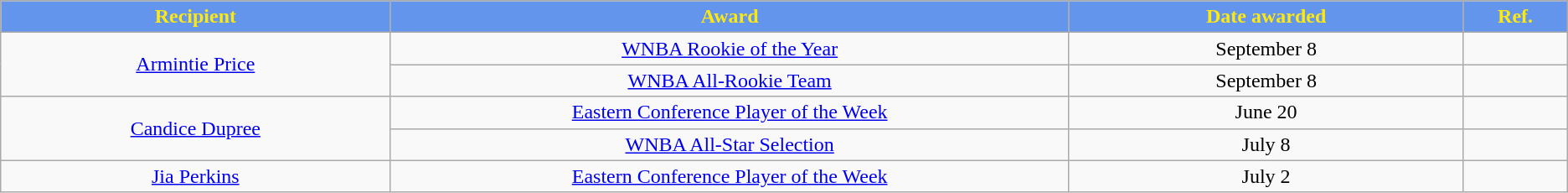<table class="wikitable sortable sortable" style="text-align: center">
<tr>
<th style="background:#6495ED; color:#FDE910;"; width="5%">Recipient</th>
<th style="background:#6495ED; color:#FDE910;"; width="9%">Award</th>
<th style="background:#6495ED; color:#FDE910;"; width="5%">Date awarded</th>
<th style="background:#6495ED; color:#FDE910;"; width="1%" class="unsortable">Ref.</th>
</tr>
<tr>
<td rowspan=2><a href='#'>Armintie Price</a></td>
<td><a href='#'>WNBA Rookie of the Year</a></td>
<td>September 8</td>
<td></td>
</tr>
<tr>
<td><a href='#'>WNBA All-Rookie Team</a></td>
<td>September 8</td>
<td></td>
</tr>
<tr>
<td rowspan=2><a href='#'>Candice Dupree</a></td>
<td><a href='#'>Eastern Conference Player of the Week</a></td>
<td>June 20</td>
<td></td>
</tr>
<tr>
<td><a href='#'>WNBA All-Star Selection</a></td>
<td>July 8</td>
<td></td>
</tr>
<tr>
<td><a href='#'>Jia Perkins</a></td>
<td><a href='#'>Eastern Conference Player of the Week</a></td>
<td>July 2</td>
<td></td>
</tr>
</table>
